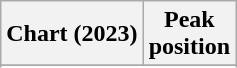<table class="wikitable">
<tr>
<th>Chart (2023)</th>
<th>Peak<br>position</th>
</tr>
<tr>
</tr>
<tr>
</tr>
</table>
